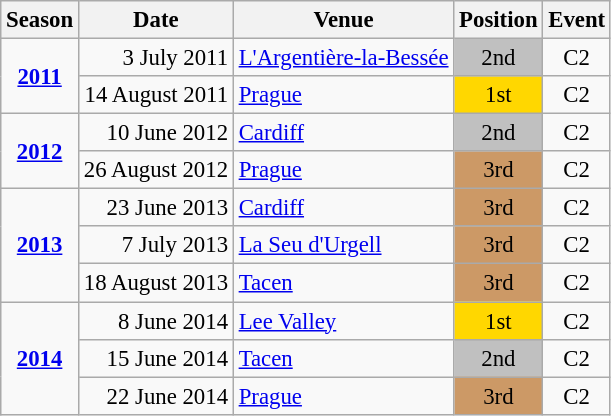<table class="wikitable" style="text-align:center; font-size:95%;">
<tr>
<th>Season</th>
<th>Date</th>
<th>Venue</th>
<th>Position</th>
<th>Event</th>
</tr>
<tr>
<td rowspan=2><strong><a href='#'>2011</a></strong></td>
<td align=right>3 July 2011</td>
<td align=left><a href='#'>L'Argentière-la-Bessée</a></td>
<td bgcolor=silver>2nd</td>
<td>C2</td>
</tr>
<tr>
<td align=right>14 August 2011</td>
<td align=left><a href='#'>Prague</a></td>
<td bgcolor=gold>1st</td>
<td>C2</td>
</tr>
<tr>
<td rowspan=2><strong><a href='#'>2012</a></strong></td>
<td align=right>10 June 2012</td>
<td align=left><a href='#'>Cardiff</a></td>
<td bgcolor=silver>2nd</td>
<td>C2</td>
</tr>
<tr>
<td align=right>26 August 2012</td>
<td align=left><a href='#'>Prague</a></td>
<td bgcolor=cc9966>3rd</td>
<td>C2</td>
</tr>
<tr>
<td rowspan=3><strong><a href='#'>2013</a></strong></td>
<td align=right>23 June 2013</td>
<td align=left><a href='#'>Cardiff</a></td>
<td bgcolor=cc9966>3rd</td>
<td>C2</td>
</tr>
<tr>
<td align=right>7 July 2013</td>
<td align=left><a href='#'>La Seu d'Urgell</a></td>
<td bgcolor=cc9966>3rd</td>
<td>C2</td>
</tr>
<tr>
<td align=right>18 August 2013</td>
<td align=left><a href='#'>Tacen</a></td>
<td bgcolor=cc9966>3rd</td>
<td>C2</td>
</tr>
<tr>
<td rowspan=3><strong><a href='#'>2014</a></strong></td>
<td align=right>8 June 2014</td>
<td align=left><a href='#'>Lee Valley</a></td>
<td bgcolor=gold>1st</td>
<td>C2</td>
</tr>
<tr>
<td align=right>15 June 2014</td>
<td align=left><a href='#'>Tacen</a></td>
<td bgcolor=silver>2nd</td>
<td>C2</td>
</tr>
<tr>
<td align=right>22 June 2014</td>
<td align=left><a href='#'>Prague</a></td>
<td bgcolor=cc9966>3rd</td>
<td>C2</td>
</tr>
</table>
